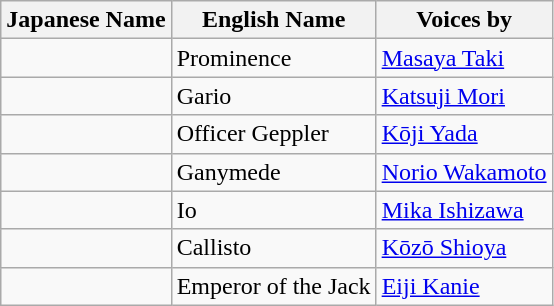<table class="wikitable">
<tr>
<th>Japanese Name</th>
<th>English Name</th>
<th>Voices by</th>
</tr>
<tr>
<td></td>
<td>Prominence</td>
<td><a href='#'>Masaya Taki</a></td>
</tr>
<tr>
<td></td>
<td>Gario</td>
<td><a href='#'>Katsuji Mori</a></td>
</tr>
<tr>
<td></td>
<td>Officer Geppler</td>
<td><a href='#'>Kōji Yada</a></td>
</tr>
<tr>
<td></td>
<td>Ganymede</td>
<td><a href='#'>Norio Wakamoto</a></td>
</tr>
<tr>
<td></td>
<td>Io</td>
<td><a href='#'>Mika Ishizawa</a></td>
</tr>
<tr>
<td></td>
<td>Callisto</td>
<td><a href='#'>Kōzō Shioya</a></td>
</tr>
<tr>
<td></td>
<td>Emperor of the Jack</td>
<td><a href='#'>Eiji Kanie</a></td>
</tr>
</table>
